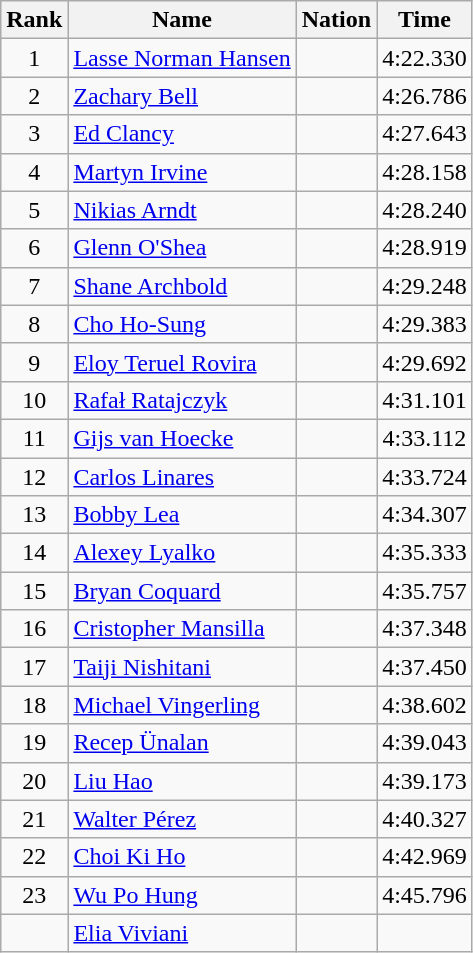<table class="wikitable sortable" style="text-align:center">
<tr>
<th>Rank</th>
<th>Name</th>
<th>Nation</th>
<th>Time</th>
</tr>
<tr>
<td>1</td>
<td align=left><a href='#'>Lasse Norman Hansen</a></td>
<td align=left></td>
<td>4:22.330</td>
</tr>
<tr>
<td>2</td>
<td align=left><a href='#'>Zachary Bell</a></td>
<td align=left></td>
<td>4:26.786</td>
</tr>
<tr>
<td>3</td>
<td align=left><a href='#'>Ed Clancy</a></td>
<td align=left></td>
<td>4:27.643</td>
</tr>
<tr>
<td>4</td>
<td align=left><a href='#'>Martyn Irvine</a></td>
<td align=left></td>
<td>4:28.158</td>
</tr>
<tr>
<td>5</td>
<td align=left><a href='#'>Nikias Arndt</a></td>
<td align=left></td>
<td>4:28.240</td>
</tr>
<tr>
<td>6</td>
<td align=left><a href='#'>Glenn O'Shea</a></td>
<td align=left></td>
<td>4:28.919</td>
</tr>
<tr>
<td>7</td>
<td align=left><a href='#'>Shane Archbold</a></td>
<td align=left></td>
<td>4:29.248</td>
</tr>
<tr>
<td>8</td>
<td align=left><a href='#'>Cho Ho-Sung</a></td>
<td align=left></td>
<td>4:29.383</td>
</tr>
<tr>
<td>9</td>
<td align=left><a href='#'>Eloy Teruel Rovira</a></td>
<td align=left></td>
<td>4:29.692</td>
</tr>
<tr>
<td>10</td>
<td align=left><a href='#'>Rafał Ratajczyk</a></td>
<td align=left></td>
<td>4:31.101</td>
</tr>
<tr>
<td>11</td>
<td align=left><a href='#'>Gijs van Hoecke</a></td>
<td align=left></td>
<td>4:33.112</td>
</tr>
<tr>
<td>12</td>
<td align=left><a href='#'>Carlos Linares</a></td>
<td align=left></td>
<td>4:33.724</td>
</tr>
<tr>
<td>13</td>
<td align=left><a href='#'>Bobby Lea</a></td>
<td align=left></td>
<td>4:34.307</td>
</tr>
<tr>
<td>14</td>
<td align=left><a href='#'>Alexey Lyalko</a></td>
<td align=left></td>
<td>4:35.333</td>
</tr>
<tr>
<td>15</td>
<td align=left><a href='#'>Bryan Coquard</a></td>
<td align=left></td>
<td>4:35.757</td>
</tr>
<tr>
<td>16</td>
<td align=left><a href='#'>Cristopher Mansilla</a></td>
<td align=left></td>
<td>4:37.348</td>
</tr>
<tr>
<td>17</td>
<td align=left><a href='#'>Taiji Nishitani</a></td>
<td align=left></td>
<td>4:37.450</td>
</tr>
<tr>
<td>18</td>
<td align=left><a href='#'>Michael Vingerling</a></td>
<td align=left></td>
<td>4:38.602</td>
</tr>
<tr>
<td>19</td>
<td align=left><a href='#'>Recep Ünalan</a></td>
<td align=left></td>
<td>4:39.043</td>
</tr>
<tr>
<td>20</td>
<td align=left><a href='#'>Liu Hao</a></td>
<td align=left></td>
<td>4:39.173</td>
</tr>
<tr>
<td>21</td>
<td align=left><a href='#'>Walter Pérez</a></td>
<td align=left></td>
<td>4:40.327</td>
</tr>
<tr>
<td>22</td>
<td align=left><a href='#'>Choi Ki Ho</a></td>
<td align=left></td>
<td>4:42.969</td>
</tr>
<tr>
<td>23</td>
<td align=left><a href='#'>Wu Po Hung</a></td>
<td align=left></td>
<td>4:45.796</td>
</tr>
<tr>
<td></td>
<td align=left><a href='#'>Elia Viviani</a></td>
<td align=left></td>
<td></td>
</tr>
</table>
